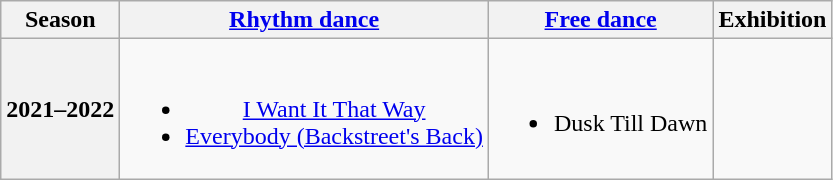<table class=wikitable style=text-align:center>
<tr>
<th>Season</th>
<th><a href='#'>Rhythm dance</a></th>
<th><a href='#'>Free dance</a></th>
<th>Exhibition</th>
</tr>
<tr>
<th>2021–2022</th>
<td><br><ul><li><a href='#'>I Want It That Way</a></li><li><a href='#'>Everybody (Backstreet's Back)</a> <br> </li></ul></td>
<td><br><ul><li>Dusk Till Dawn <br> </li></ul></td>
<td></td>
</tr>
</table>
